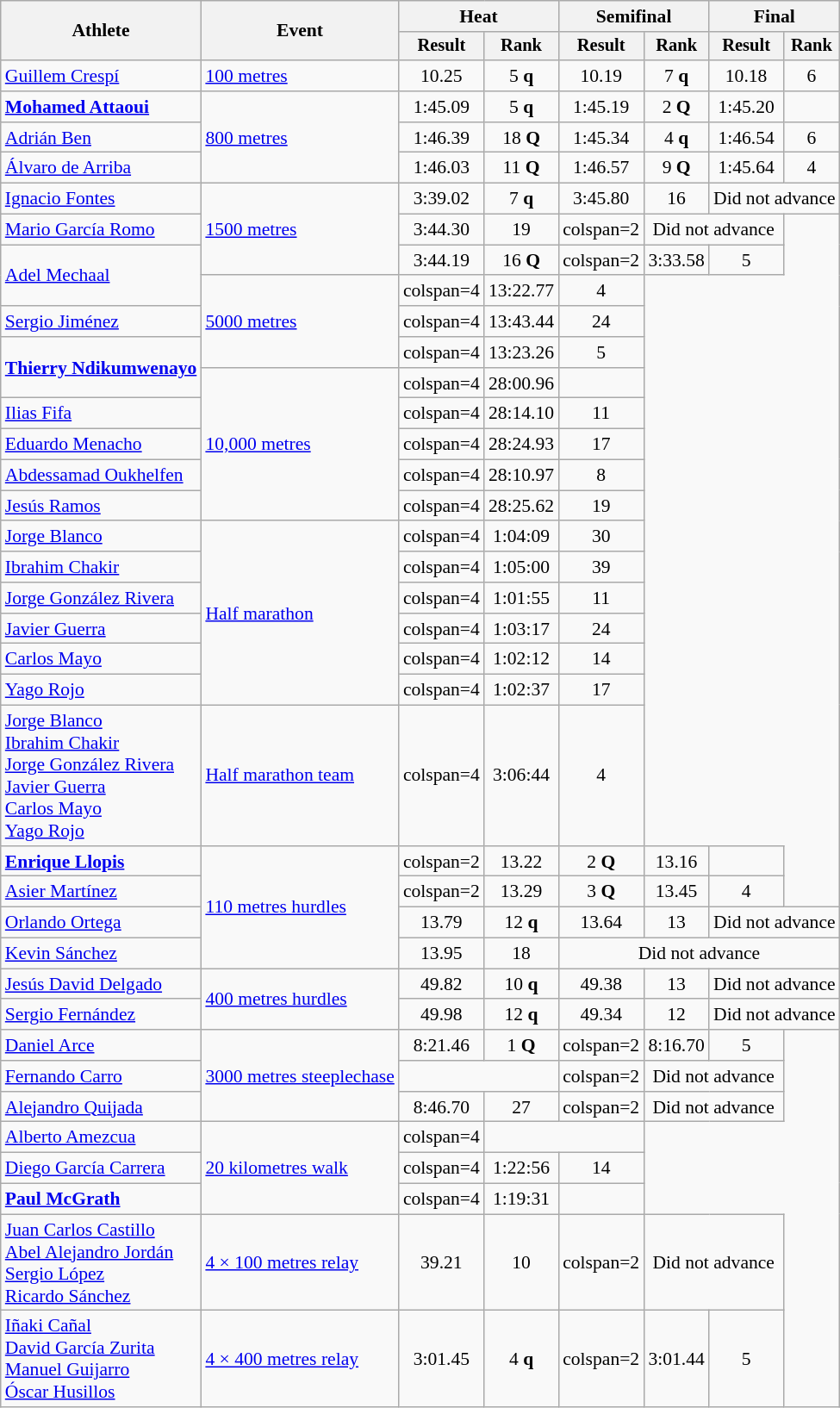<table class=wikitable style=font-size:90%>
<tr>
<th rowspan=2>Athlete</th>
<th rowspan=2>Event</th>
<th colspan=2>Heat</th>
<th colspan=2>Semifinal</th>
<th colspan=2>Final</th>
</tr>
<tr style=font-size:95%>
<th>Result</th>
<th>Rank</th>
<th>Result</th>
<th>Rank</th>
<th>Result</th>
<th>Rank</th>
</tr>
<tr align=center>
<td align=left><a href='#'>Guillem Crespí</a></td>
<td align=left><a href='#'>100 metres</a></td>
<td>10.25</td>
<td>5  <strong>q</strong></td>
<td>10.19 </td>
<td>7 <strong>q</strong></td>
<td>10.18 </td>
<td>6</td>
</tr>
<tr align=center>
<td align=left><strong><a href='#'>Mohamed Attaoui</a></strong></td>
<td align=left rowspan=3><a href='#'>800 metres</a></td>
<td>1:45.09</td>
<td>5 <strong>q</strong></td>
<td>1:45.19</td>
<td>2 <strong>Q</strong></td>
<td>1:45.20</td>
<td></td>
</tr>
<tr align=center>
<td align=left><a href='#'>Adrián Ben</a></td>
<td>1:46.39</td>
<td>18 <strong>Q</strong></td>
<td>1:45.34</td>
<td>4 <strong>q</strong></td>
<td>1:46.54</td>
<td>6</td>
</tr>
<tr align=center>
<td align=left><a href='#'>Álvaro de Arriba</a></td>
<td>1:46.03</td>
<td>11 <strong>Q</strong></td>
<td>1:46.57</td>
<td>9 <strong>Q</strong></td>
<td>1:45.64</td>
<td>4</td>
</tr>
<tr align=center>
<td align=left><a href='#'>Ignacio Fontes</a></td>
<td align=left rowspan=3><a href='#'>1500 metres</a></td>
<td>3:39.02</td>
<td>7 <strong>q</strong></td>
<td>3:45.80</td>
<td>16</td>
<td colspan=2>Did not advance</td>
</tr>
<tr align=center>
<td align=left><a href='#'>Mario García Romo</a></td>
<td>3:44.30</td>
<td>19</td>
<td>colspan=2</td>
<td colspan=2>Did not advance</td>
</tr>
<tr align=center>
<td align=left rowspan=2><a href='#'>Adel Mechaal</a></td>
<td>3:44.19</td>
<td>16 <strong>Q</strong></td>
<td>colspan=2</td>
<td>3:33.58</td>
<td>5</td>
</tr>
<tr align=center>
<td align=left rowspan=3><a href='#'>5000 metres</a></td>
<td>colspan=4</td>
<td>13:22.77</td>
<td>4</td>
</tr>
<tr align=center>
<td align=left><a href='#'>Sergio Jiménez</a></td>
<td>colspan=4</td>
<td>13:43.44</td>
<td>24</td>
</tr>
<tr align=center>
<td align=left rowspan=2><strong><a href='#'>Thierry Ndikumwenayo</a></strong></td>
<td>colspan=4</td>
<td>13:23.26</td>
<td>5</td>
</tr>
<tr align=center>
<td align=left rowspan=5><a href='#'>10,000 metres</a></td>
<td>colspan=4</td>
<td>28:00.96</td>
<td></td>
</tr>
<tr align=center>
<td align=left><a href='#'>Ilias Fifa</a></td>
<td>colspan=4</td>
<td>28:14.10</td>
<td>11</td>
</tr>
<tr align=center>
<td align=left><a href='#'>Eduardo Menacho</a></td>
<td>colspan=4</td>
<td>28:24.93</td>
<td>17</td>
</tr>
<tr align=center>
<td align=left><a href='#'>Abdessamad Oukhelfen</a></td>
<td>colspan=4</td>
<td>28:10.97</td>
<td>8</td>
</tr>
<tr align=center>
<td align=left><a href='#'>Jesús Ramos</a></td>
<td>colspan=4</td>
<td>28:25.62</td>
<td>19</td>
</tr>
<tr align=center>
<td align=left><a href='#'>Jorge Blanco</a></td>
<td align=left rowspan=6><a href='#'>Half marathon</a></td>
<td>colspan=4</td>
<td>1:04:09</td>
<td>30</td>
</tr>
<tr align=center>
<td align=left><a href='#'>Ibrahim Chakir</a></td>
<td>colspan=4</td>
<td>1:05:00</td>
<td>39</td>
</tr>
<tr align=center>
<td align=left><a href='#'>Jorge González Rivera</a></td>
<td>colspan=4</td>
<td>1:01:55 </td>
<td>11</td>
</tr>
<tr align=center>
<td align=left><a href='#'>Javier Guerra</a></td>
<td>colspan=4</td>
<td>1:03:17</td>
<td>24</td>
</tr>
<tr align=center>
<td align=left><a href='#'>Carlos Mayo</a></td>
<td>colspan=4</td>
<td>1:02:12</td>
<td>14</td>
</tr>
<tr align=center>
<td align=left><a href='#'>Yago Rojo</a></td>
<td>colspan=4</td>
<td>1:02:37</td>
<td>17</td>
</tr>
<tr align=center>
<td align=left><a href='#'>Jorge Blanco</a><br><a href='#'>Ibrahim Chakir</a><br><a href='#'>Jorge González Rivera</a><br><a href='#'>Javier Guerra</a><br><a href='#'>Carlos Mayo</a><br><a href='#'>Yago Rojo</a></td>
<td align=left><a href='#'>Half marathon team</a></td>
<td>colspan=4</td>
<td>3:06:44</td>
<td>4</td>
</tr>
<tr align=center>
<td align=left><strong><a href='#'>Enrique Llopis</a></strong></td>
<td align=left rowspan=4><a href='#'>110 metres hurdles</a></td>
<td>colspan=2 </td>
<td>13.22</td>
<td>2 <strong>Q</strong></td>
<td>13.16 </td>
<td></td>
</tr>
<tr align=center>
<td align=left><a href='#'>Asier Martínez</a></td>
<td>colspan=2 </td>
<td>13.29</td>
<td>3 <strong>Q</strong></td>
<td>13.45</td>
<td>4</td>
</tr>
<tr align=center>
<td align=left><a href='#'>Orlando Ortega</a></td>
<td>13.79</td>
<td>12 <strong>q</strong></td>
<td>13.64</td>
<td>13</td>
<td colspan=2>Did not advance</td>
</tr>
<tr align=center>
<td align=left><a href='#'>Kevin Sánchez</a></td>
<td>13.95</td>
<td>18</td>
<td colspan=4>Did not advance</td>
</tr>
<tr align=center>
<td align=left><a href='#'>Jesús David Delgado</a></td>
<td align=left rowspan=2><a href='#'>400 metres hurdles</a></td>
<td>49.82</td>
<td>10 <strong>q</strong></td>
<td>49.38</td>
<td>13</td>
<td colspan=2>Did not advance</td>
</tr>
<tr align=center>
<td align=left><a href='#'>Sergio Fernández</a></td>
<td>49.98</td>
<td>12 <strong>q</strong></td>
<td>49.34</td>
<td>12</td>
<td colspan=2>Did not advance</td>
</tr>
<tr align=center>
<td align=left><a href='#'>Daniel Arce</a></td>
<td align=left rowspan=3><a href='#'>3000 metres steeplechase</a></td>
<td>8:21.46</td>
<td>1 <strong>Q</strong></td>
<td>colspan=2</td>
<td>8:16.70</td>
<td>5</td>
</tr>
<tr align=center>
<td align=left><a href='#'>Fernando Carro</a></td>
<td colspan=2></td>
<td>colspan=2</td>
<td colspan=2>Did not advance</td>
</tr>
<tr align=center>
<td align=left><a href='#'>Alejandro Quijada</a></td>
<td>8:46.70</td>
<td>27</td>
<td>colspan=2</td>
<td colspan=2>Did not advance</td>
</tr>
<tr align=center>
<td align=left><a href='#'>Alberto Amezcua</a></td>
<td align=left rowspan=3><a href='#'>20 kilometres walk</a></td>
<td>colspan=4</td>
<td colspan=2></td>
</tr>
<tr align=center>
<td align=left><a href='#'>Diego García Carrera</a></td>
<td>colspan=4</td>
<td>1:22:56</td>
<td>14</td>
</tr>
<tr align=center>
<td align=left><strong><a href='#'>Paul McGrath</a></strong></td>
<td>colspan=4</td>
<td>1:19:31</td>
<td></td>
</tr>
<tr align=center>
<td align=left><a href='#'>Juan Carlos Castillo</a><br><a href='#'>Abel Alejandro Jordán</a><br><a href='#'>Sergio López</a><br><a href='#'>Ricardo Sánchez</a></td>
<td align=left><a href='#'>4 × 100 metres relay</a></td>
<td>39.21 </td>
<td>10</td>
<td>colspan=2</td>
<td colspan=2>Did not advance</td>
</tr>
<tr align=center>
<td align=left><a href='#'>Iñaki Cañal</a><br><a href='#'>David García Zurita</a><br><a href='#'>Manuel Guijarro</a><br><a href='#'>Óscar Husillos</a></td>
<td align=left><a href='#'>4 × 400 metres relay</a></td>
<td>3:01.45 </td>
<td>4 <strong>q</strong></td>
<td>colspan=2</td>
<td>3:01.44 </td>
<td>5</td>
</tr>
</table>
